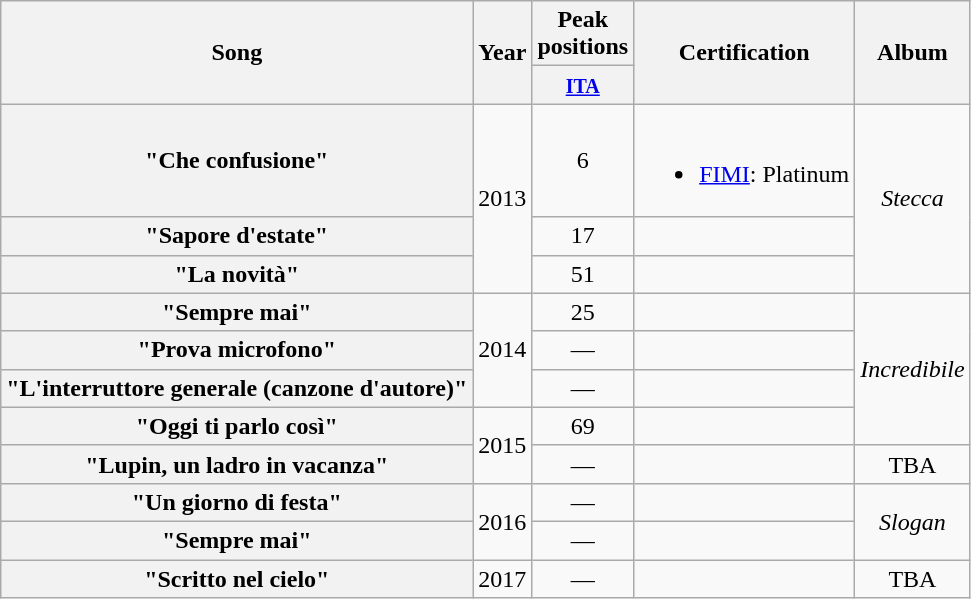<table class="wikitable plainrowheaders" style="text-align:center;">
<tr>
<th rowspan="2">Song</th>
<th rowspan="2">Year</th>
<th colspan="1">Peak positions</th>
<th rowspan="2">Certification</th>
<th rowspan="2">Album</th>
</tr>
<tr>
<th width="35"><small><a href='#'>ITA</a></small></th>
</tr>
<tr>
<th scope="row">"Che confusione"</th>
<td rowspan="3">2013</td>
<td>6</td>
<td><br><ul><li><a href='#'>FIMI</a>: Platinum</li></ul></td>
<td rowspan="3" style="text-align:center;"><em>Stecca</em></td>
</tr>
<tr>
<th scope="row">"Sapore d'estate"</th>
<td>17</td>
<td></td>
</tr>
<tr>
<th scope="row">"La novità"</th>
<td>51</td>
<td></td>
</tr>
<tr>
<th scope="row">"Sempre mai"</th>
<td rowspan="3">2014</td>
<td>25</td>
<td></td>
<td rowspan="4"><em>Incredibile</em></td>
</tr>
<tr>
<th scope="row">"Prova microfono"</th>
<td>—</td>
<td></td>
</tr>
<tr>
<th scope="row">"L'interruttore generale (canzone d'autore)"</th>
<td>—</td>
<td></td>
</tr>
<tr>
<th scope="row">"Oggi ti parlo così"</th>
<td rowspan="2">2015</td>
<td>69</td>
<td></td>
</tr>
<tr>
<th scope="row">"Lupin, un ladro in vacanza"</th>
<td>—</td>
<td></td>
<td>TBA</td>
</tr>
<tr>
<th scope="row">"Un giorno di festa"</th>
<td rowspan="2">2016</td>
<td>—</td>
<td></td>
<td rowspan="2"><em>Slogan</em></td>
</tr>
<tr>
<th scope="row">"Sempre mai"</th>
<td>—</td>
<td></td>
</tr>
<tr>
<th scope="row">"Scritto nel cielo"</th>
<td>2017</td>
<td>—</td>
<td></td>
<td>TBA</td>
</tr>
</table>
